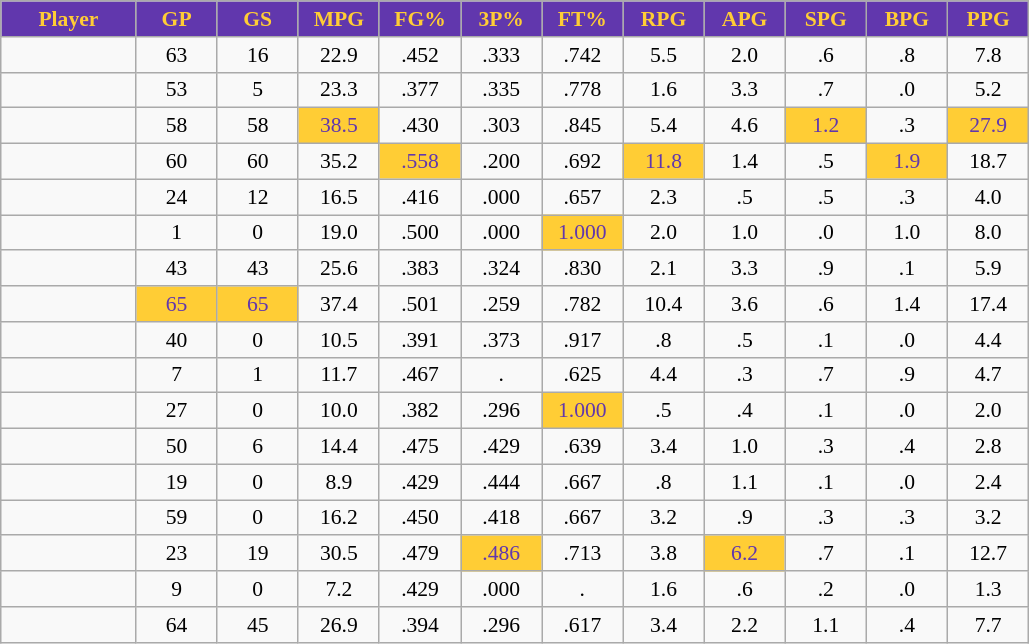<table class="wikitable sortable" style="font-size:90%; text-align:center;">
<tr>
<th style="background:#6137ad;color:#ffcd35;" width="10%">Player</th>
<th style="background:#6137ad;color:#ffcd35;" width="6%">GP</th>
<th style="background:#6137ad;color:#ffcd35;" width="6%">GS</th>
<th style="background:#6137ad;color:#ffcd35;" width="6%">MPG</th>
<th style="background:#6137ad;color:#ffcd35;" width="6%">FG%</th>
<th style="background:#6137ad;color:#ffcd35;" width="6%">3P%</th>
<th style="background:#6137ad;color:#ffcd35;" width="6%">FT%</th>
<th style="background:#6137ad;color:#ffcd35;" width="6%">RPG</th>
<th style="background:#6137ad;color:#ffcd35;" width="6%">APG</th>
<th style="background:#6137ad;color:#ffcd35;" width="6%">SPG</th>
<th style="background:#6137ad;color:#ffcd35;" width="6%">BPG</th>
<th style="background:#6137ad;color:#ffcd35;" width="6%">PPG</th>
</tr>
<tr>
<td></td>
<td>63</td>
<td>16</td>
<td>22.9</td>
<td>.452</td>
<td>.333</td>
<td>.742</td>
<td>5.5</td>
<td>2.0</td>
<td>.6</td>
<td>.8</td>
<td>7.8</td>
</tr>
<tr>
<td></td>
<td>53</td>
<td>5</td>
<td>23.3</td>
<td>.377</td>
<td>.335</td>
<td>.778</td>
<td>1.6</td>
<td>3.3</td>
<td>.7</td>
<td>.0</td>
<td>5.2</td>
</tr>
<tr>
<td></td>
<td>58</td>
<td>58</td>
<td style="background:#ffcd35;color:#6137ad;">38.5</td>
<td>.430</td>
<td>.303</td>
<td>.845</td>
<td>5.4</td>
<td>4.6</td>
<td style="background:#ffcd35;color:#6137ad;">1.2</td>
<td>.3</td>
<td style="background:#ffcd35;color:#6137ad;">27.9</td>
</tr>
<tr>
<td></td>
<td>60</td>
<td>60</td>
<td>35.2</td>
<td style="background:#ffcd35;color:#6137ad;">.558</td>
<td>.200</td>
<td>.692</td>
<td style="background:#ffcd35;color:#6137ad;">11.8</td>
<td>1.4</td>
<td>.5</td>
<td style="background:#ffcd35;color:#6137ad;">1.9</td>
<td>18.7</td>
</tr>
<tr>
<td></td>
<td>24</td>
<td>12</td>
<td>16.5</td>
<td>.416</td>
<td>.000</td>
<td>.657</td>
<td>2.3</td>
<td>.5</td>
<td>.5</td>
<td>.3</td>
<td>4.0</td>
</tr>
<tr>
<td></td>
<td>1</td>
<td>0</td>
<td>19.0</td>
<td>.500</td>
<td>.000</td>
<td style="background:#ffcd35;color:#6137ad;">1.000</td>
<td>2.0</td>
<td>1.0</td>
<td>.0</td>
<td>1.0</td>
<td>8.0</td>
</tr>
<tr>
<td></td>
<td>43</td>
<td>43</td>
<td>25.6</td>
<td>.383</td>
<td>.324</td>
<td>.830</td>
<td>2.1</td>
<td>3.3</td>
<td>.9</td>
<td>.1</td>
<td>5.9</td>
</tr>
<tr>
<td></td>
<td style="background:#ffcd35;color:#6137ad;">65</td>
<td style="background:#ffcd35;color:#6137ad;">65</td>
<td>37.4</td>
<td>.501</td>
<td>.259</td>
<td>.782</td>
<td>10.4</td>
<td>3.6</td>
<td>.6</td>
<td>1.4</td>
<td>17.4</td>
</tr>
<tr>
<td></td>
<td>40</td>
<td>0</td>
<td>10.5</td>
<td>.391</td>
<td>.373</td>
<td>.917</td>
<td>.8</td>
<td>.5</td>
<td>.1</td>
<td>.0</td>
<td>4.4</td>
</tr>
<tr>
<td></td>
<td>7</td>
<td>1</td>
<td>11.7</td>
<td>.467</td>
<td>.</td>
<td>.625</td>
<td>4.4</td>
<td>.3</td>
<td>.7</td>
<td>.9</td>
<td>4.7</td>
</tr>
<tr>
<td></td>
<td>27</td>
<td>0</td>
<td>10.0</td>
<td>.382</td>
<td>.296</td>
<td style="background:#ffcd35;color:#6137ad;">1.000</td>
<td>.5</td>
<td>.4</td>
<td>.1</td>
<td>.0</td>
<td>2.0</td>
</tr>
<tr>
<td></td>
<td>50</td>
<td>6</td>
<td>14.4</td>
<td>.475</td>
<td>.429</td>
<td>.639</td>
<td>3.4</td>
<td>1.0</td>
<td>.3</td>
<td>.4</td>
<td>2.8</td>
</tr>
<tr>
<td></td>
<td>19</td>
<td>0</td>
<td>8.9</td>
<td>.429</td>
<td>.444</td>
<td>.667</td>
<td>.8</td>
<td>1.1</td>
<td>.1</td>
<td>.0</td>
<td>2.4</td>
</tr>
<tr>
<td></td>
<td>59</td>
<td>0</td>
<td>16.2</td>
<td>.450</td>
<td>.418</td>
<td>.667</td>
<td>3.2</td>
<td>.9</td>
<td>.3</td>
<td>.3</td>
<td>3.2</td>
</tr>
<tr>
<td></td>
<td>23</td>
<td>19</td>
<td>30.5</td>
<td>.479</td>
<td style="background:#ffcd35;color:#6137ad;">.486</td>
<td>.713</td>
<td>3.8</td>
<td style="background:#ffcd35;color:#6137ad;">6.2</td>
<td>.7</td>
<td>.1</td>
<td>12.7</td>
</tr>
<tr>
<td></td>
<td>9</td>
<td>0</td>
<td>7.2</td>
<td>.429</td>
<td>.000</td>
<td>.</td>
<td>1.6</td>
<td>.6</td>
<td>.2</td>
<td>.0</td>
<td>1.3</td>
</tr>
<tr>
<td></td>
<td>64</td>
<td>45</td>
<td>26.9</td>
<td>.394</td>
<td>.296</td>
<td>.617</td>
<td>3.4</td>
<td>2.2</td>
<td>1.1</td>
<td>.4</td>
<td>7.7</td>
</tr>
</table>
